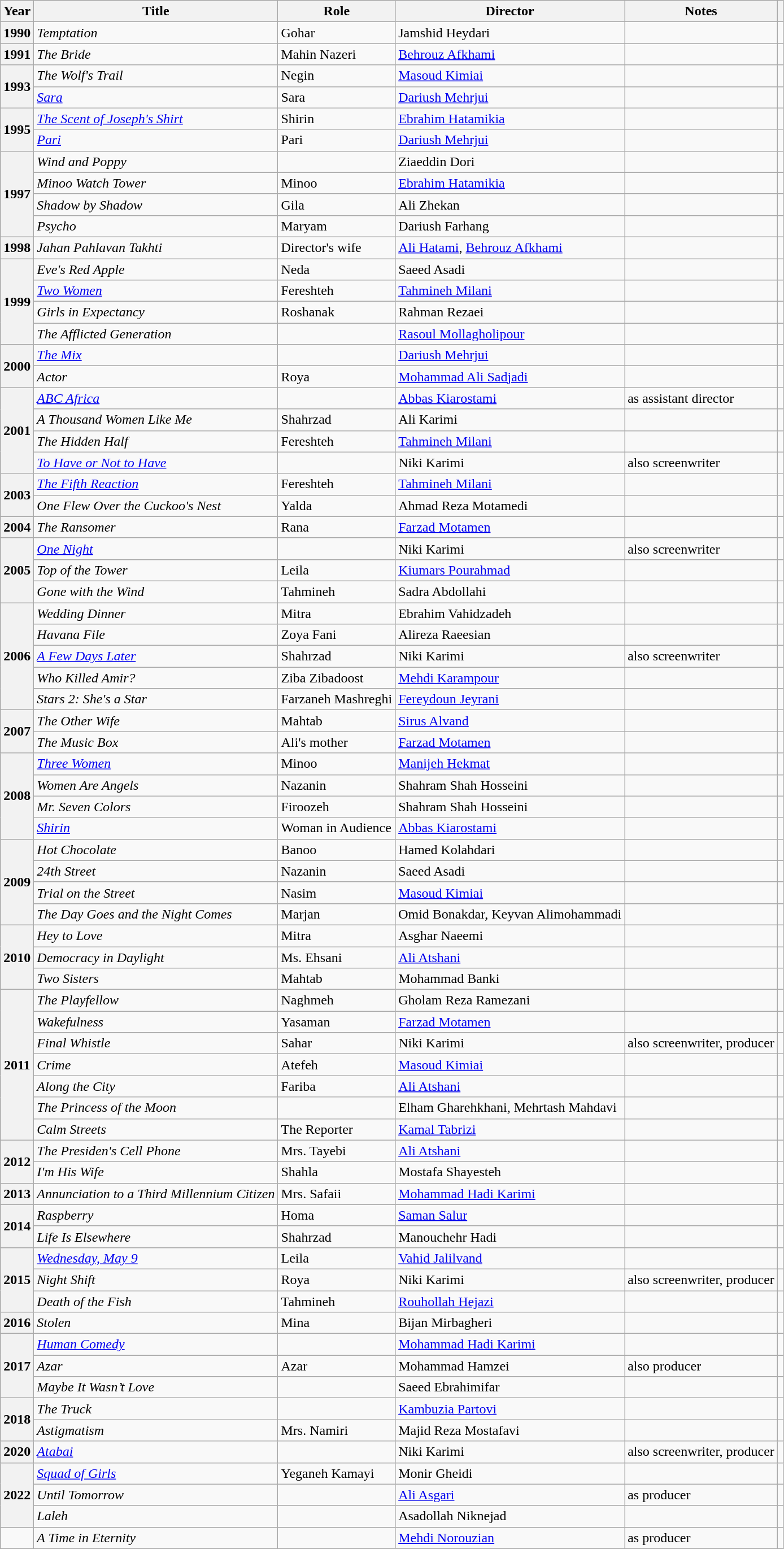<table class="wikitable plainrowheaders sortable"  style=font-size:100%>
<tr>
<th scope="col">Year</th>
<th scope="col">Title</th>
<th scope="col">Role</th>
<th scope="col">Director</th>
<th scope="col" class="unsortable">Notes</th>
<th scope="col" class="unsortable"></th>
</tr>
<tr>
<th scope=row>1990</th>
<td><em>Temptation</em></td>
<td>Gohar</td>
<td>Jamshid Heydari</td>
<td></td>
<td></td>
</tr>
<tr>
<th scope=row>1991</th>
<td><em>The Bride</em></td>
<td>Mahin Nazeri</td>
<td><a href='#'>Behrouz Afkhami</a></td>
<td></td>
<td></td>
</tr>
<tr>
<th scope=row rowspan="2">1993</th>
<td><em>The Wolf's Trail</em></td>
<td>Negin</td>
<td><a href='#'>Masoud Kimiai</a></td>
<td></td>
<td></td>
</tr>
<tr>
<td><em><a href='#'>Sara</a></em></td>
<td>Sara</td>
<td><a href='#'>Dariush Mehrjui</a></td>
<td></td>
<td></td>
</tr>
<tr>
<th scope=row rowspan="2">1995</th>
<td><em><a href='#'>The Scent of Joseph's Shirt</a></em></td>
<td>Shirin</td>
<td><a href='#'>Ebrahim Hatamikia</a></td>
<td></td>
<td></td>
</tr>
<tr>
<td><em><a href='#'>Pari</a></em></td>
<td>Pari</td>
<td><a href='#'>Dariush Mehrjui</a></td>
<td></td>
<td></td>
</tr>
<tr>
<th scope=row rowspan="4">1997</th>
<td><em>Wind and Poppy</em></td>
<td></td>
<td>Ziaeddin Dori</td>
<td></td>
<td></td>
</tr>
<tr>
<td><em>Minoo Watch Tower</em></td>
<td>Minoo</td>
<td><a href='#'>Ebrahim Hatamikia</a></td>
<td></td>
<td></td>
</tr>
<tr>
<td><em>Shadow by Shadow</em></td>
<td>Gila</td>
<td>Ali Zhekan</td>
<td></td>
<td></td>
</tr>
<tr>
<td><em>Psycho</em></td>
<td>Maryam</td>
<td>Dariush Farhang</td>
<td></td>
<td></td>
</tr>
<tr>
<th scope=row>1998</th>
<td><em>Jahan Pahlavan</em> <em>Takhti</em></td>
<td>Director's wife</td>
<td><a href='#'>Ali Hatami</a>, <a href='#'>Behrouz Afkhami</a></td>
<td></td>
<td></td>
</tr>
<tr>
<th scope=row rowspan="4">1999</th>
<td><em>Eve's Red Apple</em></td>
<td>Neda</td>
<td>Saeed Asadi</td>
<td></td>
<td></td>
</tr>
<tr>
<td><em><a href='#'>Two Women</a></em></td>
<td>Fereshteh</td>
<td><a href='#'>Tahmineh Milani</a></td>
<td></td>
<td></td>
</tr>
<tr>
<td><em>Girls in Expectancy</em></td>
<td>Roshanak</td>
<td>Rahman Rezaei</td>
<td></td>
<td></td>
</tr>
<tr>
<td><em>The Afflicted Generation</em></td>
<td></td>
<td><a href='#'>Rasoul Mollagholipour</a></td>
<td></td>
<td></td>
</tr>
<tr>
<th scope=row rowspan="2">2000</th>
<td><em><a href='#'>The Mix</a></em></td>
<td></td>
<td><a href='#'>Dariush Mehrjui</a></td>
<td></td>
<td></td>
</tr>
<tr>
<td><em>Actor</em></td>
<td>Roya</td>
<td><a href='#'>Mohammad Ali Sadjadi</a></td>
<td></td>
<td></td>
</tr>
<tr>
<th scope=row rowspan="4">2001</th>
<td><em><a href='#'>ABC Africa</a></em></td>
<td></td>
<td><a href='#'>Abbas Kiarostami</a></td>
<td>as assistant director</td>
<td></td>
</tr>
<tr>
<td><em>A Thousand Women Like Me</em></td>
<td>Shahrzad</td>
<td>Ali Karimi</td>
<td></td>
<td></td>
</tr>
<tr>
<td><em>The Hidden Half</em></td>
<td>Fereshteh</td>
<td><a href='#'>Tahmineh Milani</a></td>
<td></td>
<td></td>
</tr>
<tr>
<td><em><a href='#'>To Have or Not to Have</a></em></td>
<td></td>
<td>Niki Karimi</td>
<td>also screenwriter</td>
<td></td>
</tr>
<tr>
<th scope=row rowspan="2">2003</th>
<td><em><a href='#'>The Fifth Reaction</a></em></td>
<td>Fereshteh</td>
<td><a href='#'>Tahmineh Milani</a></td>
<td></td>
<td></td>
</tr>
<tr>
<td><em>One Flew Over the Cuckoo's Nest</em></td>
<td>Yalda</td>
<td>Ahmad Reza Motamedi</td>
<td></td>
<td></td>
</tr>
<tr>
<th scope=row>2004</th>
<td><em>The Ransomer</em></td>
<td>Rana</td>
<td><a href='#'>Farzad Motamen</a></td>
<td></td>
<td></td>
</tr>
<tr>
<th scope=row rowspan="3">2005</th>
<td><em><a href='#'>One Night</a></em></td>
<td></td>
<td>Niki Karimi</td>
<td>also screenwriter</td>
<td></td>
</tr>
<tr>
<td><em>Top of the Tower</em></td>
<td>Leila</td>
<td><a href='#'>Kiumars Pourahmad</a></td>
<td></td>
<td></td>
</tr>
<tr>
<td><em>Gone with the Wind</em></td>
<td>Tahmineh</td>
<td>Sadra Abdollahi</td>
<td></td>
<td></td>
</tr>
<tr>
<th scope=row rowspan="5">2006</th>
<td><em>Wedding Dinner</em></td>
<td>Mitra</td>
<td>Ebrahim Vahidzadeh</td>
<td></td>
<td></td>
</tr>
<tr>
<td><em>Havana File</em></td>
<td>Zoya Fani</td>
<td>Alireza Raeesian</td>
<td></td>
<td></td>
</tr>
<tr>
<td><em><a href='#'>A Few Days Later</a></em></td>
<td>Shahrzad</td>
<td>Niki Karimi</td>
<td>also screenwriter</td>
<td></td>
</tr>
<tr>
<td><em>Who Killed Amir?</em></td>
<td>Ziba Zibadoost</td>
<td><a href='#'>Mehdi Karampour</a></td>
<td></td>
<td></td>
</tr>
<tr>
<td><em>Stars 2: She's a Star</em></td>
<td>Farzaneh Mashreghi</td>
<td><a href='#'>Fereydoun Jeyrani</a></td>
<td></td>
<td></td>
</tr>
<tr>
<th scope=row rowspan="2">2007</th>
<td><em>The Other Wife</em></td>
<td>Mahtab</td>
<td><a href='#'>Sirus Alvand</a></td>
<td></td>
<td></td>
</tr>
<tr>
<td><em>The Music Box</em></td>
<td>Ali's mother</td>
<td><a href='#'>Farzad Motamen</a></td>
<td></td>
<td></td>
</tr>
<tr>
<th scope=row rowspan="4">2008</th>
<td><em><a href='#'>Three Women</a></em></td>
<td>Minoo</td>
<td><a href='#'>Manijeh Hekmat</a></td>
<td></td>
<td></td>
</tr>
<tr>
<td><em>Women Are Angels</em></td>
<td>Nazanin</td>
<td>Shahram Shah Hosseini</td>
<td></td>
<td></td>
</tr>
<tr>
<td><em>Mr. Seven Colors</em></td>
<td>Firoozeh</td>
<td>Shahram Shah Hosseini</td>
<td></td>
<td></td>
</tr>
<tr>
<td><em><a href='#'>Shirin</a></em></td>
<td>Woman in Audience</td>
<td><a href='#'>Abbas Kiarostami</a></td>
<td></td>
<td></td>
</tr>
<tr>
<th scope=row rowspan="4">2009</th>
<td><em>Hot Chocolate</em></td>
<td>Banoo</td>
<td>Hamed Kolahdari</td>
<td></td>
<td></td>
</tr>
<tr>
<td><em>24th Street</em></td>
<td>Nazanin</td>
<td>Saeed Asadi</td>
<td></td>
<td></td>
</tr>
<tr>
<td><em>Trial on the Street</em></td>
<td>Nasim</td>
<td><a href='#'>Masoud Kimiai</a></td>
<td></td>
<td></td>
</tr>
<tr>
<td><em>The Day Goes and the Night Comes</em></td>
<td>Marjan</td>
<td>Omid Bonakdar, Keyvan Alimohammadi</td>
<td></td>
<td></td>
</tr>
<tr>
<th scope=row rowspan="3">2010</th>
<td><em>Hey to Love</em></td>
<td>Mitra</td>
<td>Asghar Naeemi</td>
<td></td>
<td></td>
</tr>
<tr>
<td><em>Democracy in Daylight</em></td>
<td>Ms. Ehsani</td>
<td><a href='#'>Ali Atshani</a></td>
<td></td>
<td></td>
</tr>
<tr>
<td><em>Two Sisters</em></td>
<td>Mahtab</td>
<td>Mohammad Banki</td>
<td></td>
<td></td>
</tr>
<tr>
<th scope=row rowspan="7">2011</th>
<td><em>The Playfellow</em></td>
<td>Naghmeh</td>
<td>Gholam Reza Ramezani</td>
<td></td>
<td></td>
</tr>
<tr>
<td><em>Wakefulness</em></td>
<td>Yasaman</td>
<td><a href='#'>Farzad Motamen</a></td>
<td></td>
<td></td>
</tr>
<tr>
<td><em>Final Whistle</em></td>
<td>Sahar</td>
<td>Niki Karimi</td>
<td>also screenwriter, producer</td>
<td></td>
</tr>
<tr>
<td><em>Crime</em></td>
<td>Atefeh</td>
<td><a href='#'>Masoud Kimiai</a></td>
<td></td>
<td></td>
</tr>
<tr>
<td><em>Along the City</em></td>
<td>Fariba</td>
<td><a href='#'>Ali Atshani</a></td>
<td></td>
<td></td>
</tr>
<tr>
<td><em>The Princess of the Moon</em></td>
<td></td>
<td>Elham Gharehkhani, Mehrtash Mahdavi</td>
<td></td>
<td></td>
</tr>
<tr>
<td><em>Calm Streets</em></td>
<td>The Reporter</td>
<td><a href='#'>Kamal Tabrizi</a></td>
<td></td>
<td></td>
</tr>
<tr>
<th scope=row rowspan="2">2012</th>
<td><em>The Presiden's Cell Phone</em></td>
<td>Mrs. Tayebi</td>
<td><a href='#'>Ali Atshani</a></td>
<td></td>
<td></td>
</tr>
<tr>
<td><em>I'm His Wife</em></td>
<td>Shahla</td>
<td>Mostafa Shayesteh</td>
<td></td>
<td></td>
</tr>
<tr>
<th scope=row>2013</th>
<td><em>Annunciation to a Third Millennium Citizen</em></td>
<td>Mrs. Safaii</td>
<td><a href='#'>Mohammad Hadi Karimi</a></td>
<td></td>
<td></td>
</tr>
<tr>
<th scope=row rowspan="2">2014</th>
<td><em>Raspberry</em></td>
<td>Homa</td>
<td><a href='#'>Saman Salur</a></td>
<td></td>
<td></td>
</tr>
<tr>
<td><em>Life Is Elsewhere</em></td>
<td>Shahrzad</td>
<td>Manouchehr Hadi</td>
<td></td>
<td></td>
</tr>
<tr>
<th scope=row rowspan="3">2015</th>
<td><em><a href='#'>Wednesday, May 9</a></em></td>
<td>Leila</td>
<td><a href='#'>Vahid Jalilvand</a></td>
<td></td>
<td></td>
</tr>
<tr>
<td><em>Night Shift</em></td>
<td>Roya</td>
<td>Niki Karimi</td>
<td>also screenwriter, producer</td>
<td></td>
</tr>
<tr>
<td><em>Death of the Fish</em></td>
<td>Tahmineh</td>
<td><a href='#'>Rouhollah Hejazi</a></td>
<td></td>
<td></td>
</tr>
<tr>
<th scope=row>2016</th>
<td><em>Stolen</em></td>
<td>Mina</td>
<td>Bijan Mirbagheri</td>
<td></td>
<td></td>
</tr>
<tr>
<th scope=row rowspan="3">2017</th>
<td><a href='#'><em>Human Comedy</em></a></td>
<td></td>
<td><a href='#'>Mohammad Hadi Karimi</a></td>
<td></td>
<td></td>
</tr>
<tr>
<td><em>Azar</em></td>
<td>Azar</td>
<td>Mohammad Hamzei</td>
<td>also producer</td>
<td></td>
</tr>
<tr>
<td><em>Maybe It Wasn’t Love</em></td>
<td></td>
<td>Saeed Ebrahimifar</td>
<td></td>
<td></td>
</tr>
<tr>
<th scope=row rowspan="2">2018</th>
<td><em>The Truck</em></td>
<td></td>
<td><a href='#'>Kambuzia Partovi</a></td>
<td></td>
<td></td>
</tr>
<tr>
<td><em>Astigmatism</em></td>
<td>Mrs. Namiri</td>
<td>Majid Reza Mostafavi</td>
<td></td>
<td></td>
</tr>
<tr>
<th scope=row>2020</th>
<td><em><a href='#'>Atabai</a></em></td>
<td></td>
<td>Niki Karimi</td>
<td>also screenwriter, producer</td>
<td></td>
</tr>
<tr>
<th scope=row rowspan="3">2022</th>
<td><em><a href='#'>Squad of Girls</a></em></td>
<td>Yeganeh Kamayi</td>
<td>Monir Gheidi</td>
<td></td>
<td></td>
</tr>
<tr>
<td><em>Until Tomorrow</em></td>
<td></td>
<td><a href='#'>Ali Asgari</a></td>
<td>as producer</td>
<td></td>
</tr>
<tr>
<td><em>Laleh</em></td>
<td></td>
<td>Asadollah Niknejad</td>
<td></td>
<td></td>
</tr>
<tr>
<td></td>
<td><em>A Time in Eternity</em></td>
<td></td>
<td><a href='#'>Mehdi Norouzian</a></td>
<td>as producer</td>
<td></td>
</tr>
</table>
